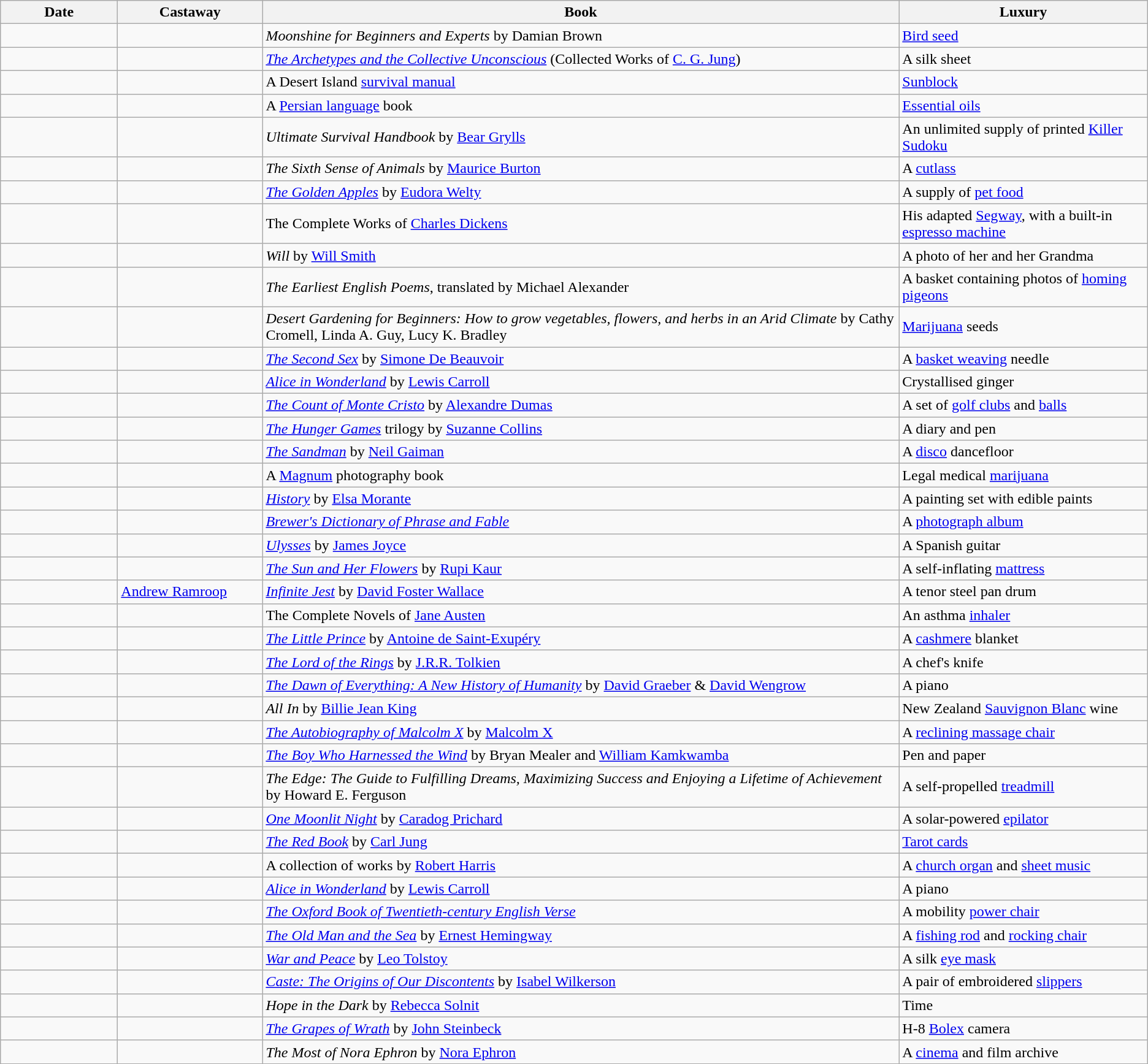<table class="wikitable sortable">
<tr>
<th style="width:120px;">Date</th>
<th style="width:150px;">Castaway</th>
<th>Book</th>
<th>Luxury</th>
</tr>
<tr>
<td></td>
<td></td>
<td><em>Moonshine for Beginners and Experts</em> by Damian Brown</td>
<td><a href='#'>Bird seed</a></td>
</tr>
<tr>
<td></td>
<td></td>
<td><em><a href='#'>The Archetypes and the Collective Unconscious</a></em> (Collected Works of <a href='#'>C. G. Jung</a>)</td>
<td>A silk sheet</td>
</tr>
<tr>
<td></td>
<td></td>
<td>A Desert Island <a href='#'>survival manual</a></td>
<td><a href='#'>Sunblock</a></td>
</tr>
<tr>
<td></td>
<td></td>
<td>A <a href='#'>Persian language</a> book</td>
<td><a href='#'>Essential oils</a></td>
</tr>
<tr>
<td></td>
<td></td>
<td><em>Ultimate Survival Handbook</em> by <a href='#'>Bear Grylls</a></td>
<td>An unlimited supply of printed <a href='#'>Killer Sudoku</a></td>
</tr>
<tr>
<td></td>
<td></td>
<td><em>The Sixth Sense of Animals</em> by <a href='#'>Maurice Burton</a></td>
<td>A <a href='#'>cutlass</a></td>
</tr>
<tr>
<td></td>
<td></td>
<td><em><a href='#'>The Golden Apples</a></em> by <a href='#'>Eudora Welty</a></td>
<td>A supply of <a href='#'>pet food</a></td>
</tr>
<tr>
<td></td>
<td></td>
<td>The Complete Works of <a href='#'>Charles Dickens</a></td>
<td>His adapted <a href='#'>Segway</a>, with a built-in <a href='#'>espresso machine</a></td>
</tr>
<tr>
<td></td>
<td></td>
<td><em>Will</em> by <a href='#'>Will Smith</a></td>
<td>A photo of her and her Grandma</td>
</tr>
<tr>
<td></td>
<td></td>
<td><em>The Earliest English Poems</em>, translated by Michael Alexander</td>
<td>A basket containing photos of <a href='#'>homing pigeons</a></td>
</tr>
<tr>
<td></td>
<td></td>
<td><em>Desert Gardening for Beginners: How to grow vegetables, flowers, and herbs in an Arid Climate</em> by Cathy Cromell, Linda A. Guy, Lucy K. Bradley</td>
<td><a href='#'>Marijuana</a> seeds</td>
</tr>
<tr>
<td></td>
<td></td>
<td><em><a href='#'>The Second Sex</a></em> by <a href='#'>Simone De Beauvoir</a></td>
<td>A <a href='#'>basket weaving</a> needle</td>
</tr>
<tr>
<td></td>
<td></td>
<td><em><a href='#'>Alice in Wonderland</a></em> by <a href='#'>Lewis Carroll</a></td>
<td>Crystallised ginger</td>
</tr>
<tr>
<td></td>
<td></td>
<td><em><a href='#'>The Count of Monte Cristo</a></em> by <a href='#'>Alexandre Dumas</a></td>
<td>A set of <a href='#'>golf clubs</a> and <a href='#'>balls</a></td>
</tr>
<tr>
<td></td>
<td></td>
<td><em><a href='#'>The Hunger Games</a></em> trilogy by <a href='#'>Suzanne Collins</a></td>
<td>A diary and pen</td>
</tr>
<tr>
<td></td>
<td></td>
<td><em><a href='#'>The Sandman</a></em> by <a href='#'>Neil Gaiman</a></td>
<td>A <a href='#'>disco</a> dancefloor</td>
</tr>
<tr>
<td></td>
<td></td>
<td>A <a href='#'>Magnum</a> photography book</td>
<td>Legal medical <a href='#'>marijuana</a></td>
</tr>
<tr>
<td></td>
<td></td>
<td><em><a href='#'>History</a></em> by <a href='#'>Elsa Morante</a></td>
<td>A painting set with edible paints</td>
</tr>
<tr>
<td></td>
<td></td>
<td><em><a href='#'>Brewer's Dictionary of Phrase and Fable</a></em></td>
<td>A <a href='#'>photograph album</a></td>
</tr>
<tr>
<td></td>
<td></td>
<td><em><a href='#'>Ulysses</a></em> by <a href='#'>James Joyce</a></td>
<td>A Spanish guitar</td>
</tr>
<tr>
<td></td>
<td></td>
<td><em><a href='#'>The Sun and Her Flowers</a></em> by <a href='#'>Rupi Kaur</a></td>
<td>A self-inflating <a href='#'>mattress</a></td>
</tr>
<tr>
<td></td>
<td><a href='#'>Andrew Ramroop</a></td>
<td><em><a href='#'>Infinite Jest</a></em> by <a href='#'>David Foster Wallace</a></td>
<td>A tenor steel pan drum</td>
</tr>
<tr>
<td></td>
<td></td>
<td>The Complete Novels of <a href='#'>Jane Austen</a></td>
<td>An asthma <a href='#'>inhaler</a></td>
</tr>
<tr>
<td></td>
<td></td>
<td><em><a href='#'>The Little Prince</a></em> by <a href='#'>Antoine de Saint-Exupéry</a></td>
<td>A <a href='#'>cashmere</a> blanket</td>
</tr>
<tr>
<td></td>
<td></td>
<td><em><a href='#'>The Lord of the Rings</a></em> by <a href='#'>J.R.R. Tolkien</a></td>
<td>A chef's knife</td>
</tr>
<tr>
<td></td>
<td></td>
<td><em><a href='#'>The Dawn of Everything: A New History of Humanity</a></em> by <a href='#'>David Graeber</a> & <a href='#'>David Wengrow</a></td>
<td>A piano</td>
</tr>
<tr>
<td></td>
<td></td>
<td><em>All In</em> by <a href='#'>Billie Jean King</a></td>
<td>New Zealand <a href='#'>Sauvignon Blanc</a> wine</td>
</tr>
<tr>
<td></td>
<td></td>
<td><em><a href='#'>The Autobiography of Malcolm X</a></em> by <a href='#'>Malcolm X</a></td>
<td>A <a href='#'>reclining massage chair</a></td>
</tr>
<tr>
<td></td>
<td></td>
<td><em><a href='#'>The Boy Who Harnessed the Wind</a></em> by Bryan Mealer and <a href='#'>William Kamkwamba</a></td>
<td>Pen and paper</td>
</tr>
<tr>
<td></td>
<td></td>
<td><em>The Edge: The Guide to Fulfilling Dreams, Maximizing Success and Enjoying a Lifetime of Achievement</em> by Howard E. Ferguson</td>
<td>A self-propelled <a href='#'>treadmill</a></td>
</tr>
<tr>
<td></td>
<td></td>
<td><em><a href='#'>One Moonlit Night</a></em> by <a href='#'>Caradog Prichard</a></td>
<td>A solar-powered <a href='#'>epilator</a></td>
</tr>
<tr>
<td></td>
<td></td>
<td><em><a href='#'>The Red Book</a></em> by <a href='#'>Carl Jung</a></td>
<td><a href='#'>Tarot cards</a></td>
</tr>
<tr>
<td></td>
<td></td>
<td>A collection of works by <a href='#'>Robert Harris</a></td>
<td>A <a href='#'>church organ</a> and <a href='#'>sheet music</a></td>
</tr>
<tr>
<td></td>
<td></td>
<td><em><a href='#'>Alice in Wonderland</a></em> by <a href='#'>Lewis Carroll</a></td>
<td>A piano</td>
</tr>
<tr>
<td></td>
<td></td>
<td><em><a href='#'>The Oxford Book of Twentieth-century English Verse</a></em></td>
<td>A mobility <a href='#'>power chair</a></td>
</tr>
<tr>
<td></td>
<td></td>
<td><em><a href='#'>The Old Man and the Sea</a></em> by <a href='#'>Ernest Hemingway</a></td>
<td>A <a href='#'>fishing rod</a> and <a href='#'>rocking chair</a></td>
</tr>
<tr>
<td></td>
<td></td>
<td><em><a href='#'>War and Peace</a></em> by <a href='#'>Leo Tolstoy</a></td>
<td>A silk <a href='#'>eye mask</a></td>
</tr>
<tr>
<td></td>
<td></td>
<td><em><a href='#'>Caste: The Origins of Our Discontents</a></em> by <a href='#'>Isabel Wilkerson</a></td>
<td>A pair of embroidered <a href='#'>slippers</a></td>
</tr>
<tr>
<td></td>
<td></td>
<td><em>Hope in the Dark</em> by <a href='#'>Rebecca Solnit</a></td>
<td>Time</td>
</tr>
<tr>
<td></td>
<td></td>
<td><em><a href='#'>The Grapes of Wrath</a></em> by <a href='#'>John Steinbeck</a></td>
<td>H-8 <a href='#'>Bolex</a> camera</td>
</tr>
<tr>
<td></td>
<td></td>
<td><em>The Most of Nora Ephron</em> by <a href='#'>Nora Ephron</a></td>
<td>A <a href='#'>cinema</a> and film archive</td>
</tr>
</table>
